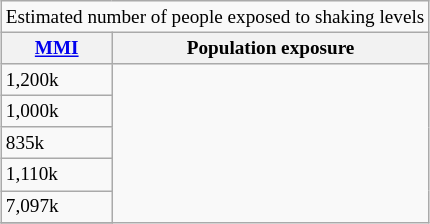<table class="wikitable sortable plainrowheaders floatright" style="clear:right; margin-left:7px; margin-top:0; margin-right:0; margin-bottom:3px; font-size:80%;">
<tr>
<td colspan="2" style="text-align: center;">Estimated number of people exposed to shaking levels</td>
</tr>
<tr>
<th><a href='#'>MMI</a></th>
<th>Population exposure</th>
</tr>
<tr>
<td>1,200k</td>
</tr>
<tr>
<td>1,000k</td>
</tr>
<tr>
<td>835k</td>
</tr>
<tr>
<td>1,110k</td>
</tr>
<tr>
<td>7,097k</td>
</tr>
<tr>
</tr>
</table>
